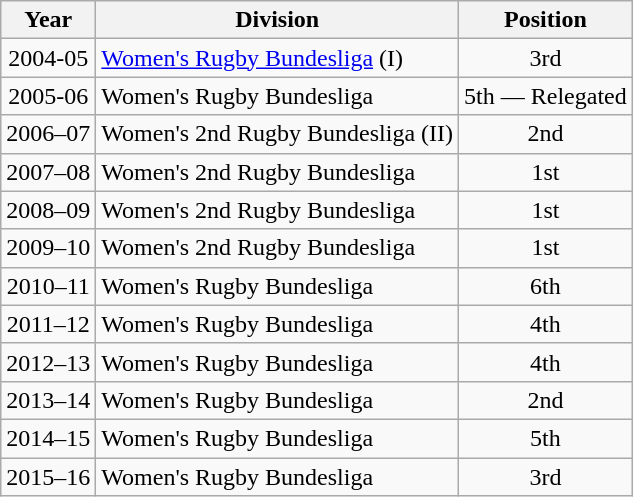<table class="wikitable">
<tr>
<th>Year</th>
<th>Division</th>
<th>Position</th>
</tr>
<tr align="center">
<td>2004-05</td>
<td align="left"><a href='#'>Women's Rugby Bundesliga</a> (I)</td>
<td>3rd</td>
</tr>
<tr align="center">
<td>2005-06</td>
<td align="left">Women's Rugby Bundesliga</td>
<td>5th — Relegated</td>
</tr>
<tr align="center">
<td>2006–07</td>
<td align="left">Women's 2nd Rugby Bundesliga (II)</td>
<td>2nd</td>
</tr>
<tr align="center">
<td>2007–08</td>
<td align="left">Women's 2nd Rugby Bundesliga</td>
<td>1st</td>
</tr>
<tr align="center">
<td>2008–09</td>
<td align="left">Women's 2nd Rugby Bundesliga</td>
<td>1st</td>
</tr>
<tr align="center">
<td>2009–10</td>
<td align="left">Women's 2nd Rugby Bundesliga</td>
<td>1st</td>
</tr>
<tr align="center">
<td>2010–11</td>
<td align="left">Women's Rugby Bundesliga</td>
<td>6th</td>
</tr>
<tr align="center">
<td>2011–12</td>
<td align="left">Women's Rugby Bundesliga</td>
<td>4th</td>
</tr>
<tr align="center">
<td>2012–13</td>
<td align="left">Women's Rugby Bundesliga</td>
<td>4th</td>
</tr>
<tr align="center">
<td>2013–14</td>
<td align="left">Women's Rugby Bundesliga</td>
<td>2nd</td>
</tr>
<tr align="center">
<td>2014–15</td>
<td align="left">Women's Rugby Bundesliga</td>
<td>5th</td>
</tr>
<tr align="center">
<td>2015–16</td>
<td align="left">Women's Rugby Bundesliga</td>
<td>3rd</td>
</tr>
</table>
